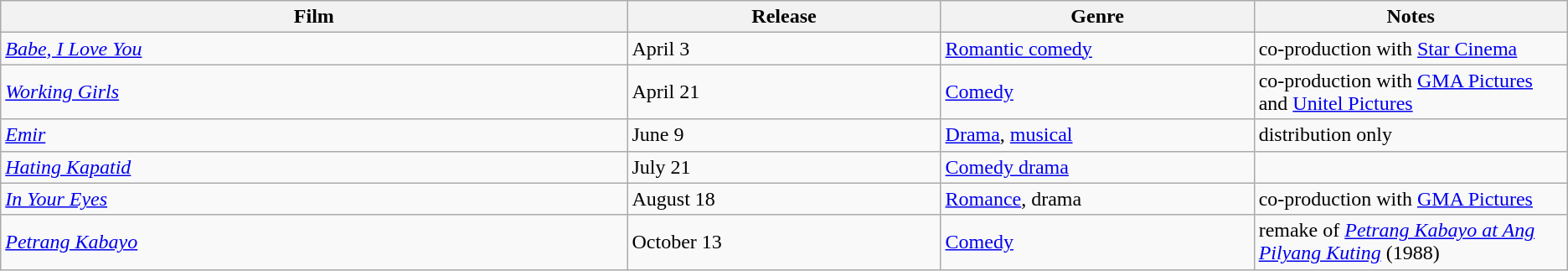<table class="wikitable sortable">
<tr>
<th style="width:30%;">Film</th>
<th style="width:15%;">Release</th>
<th style="width:15%;">Genre</th>
<th style="width:15%;">Notes</th>
</tr>
<tr>
<td><em><a href='#'>Babe, I Love You</a></em></td>
<td>April 3</td>
<td><a href='#'>Romantic comedy</a></td>
<td>co-production with <a href='#'>Star Cinema</a></td>
</tr>
<tr>
<td><em><a href='#'>Working Girls</a></em></td>
<td>April 21</td>
<td><a href='#'>Comedy</a></td>
<td>co-production with <a href='#'>GMA Pictures</a> and <a href='#'>Unitel Pictures</a></td>
</tr>
<tr>
<td><em><a href='#'>Emir</a></em></td>
<td>June 9</td>
<td><a href='#'>Drama</a>, <a href='#'>musical</a></td>
<td>distribution only</td>
</tr>
<tr>
<td><em><a href='#'>Hating Kapatid</a></em></td>
<td>July 21</td>
<td><a href='#'>Comedy drama</a></td>
<td></td>
</tr>
<tr>
<td><em><a href='#'>In Your Eyes</a></em></td>
<td>August 18</td>
<td><a href='#'>Romance</a>, drama</td>
<td>co-production with <a href='#'>GMA Pictures</a></td>
</tr>
<tr>
<td><em><a href='#'>Petrang Kabayo</a></em></td>
<td>October 13</td>
<td><a href='#'>Comedy</a></td>
<td>remake of <em><a href='#'>Petrang Kabayo at Ang Pilyang Kuting</a></em> (1988)</td>
</tr>
</table>
